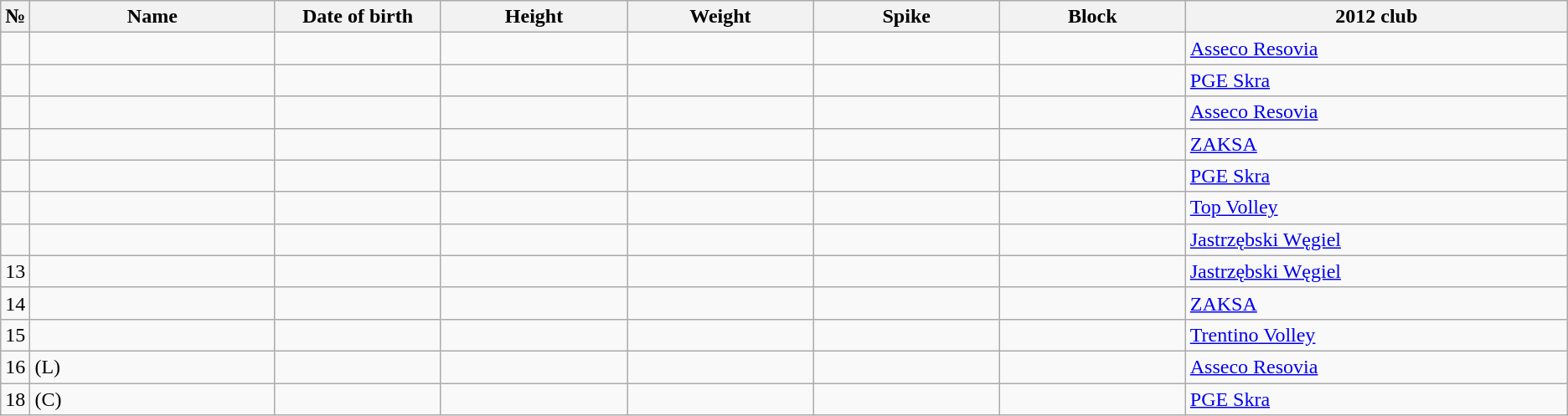<table class="wikitable sortable" style="font-size:100%; text-align:center;">
<tr>
<th>№</th>
<th style="width:12em">Name</th>
<th style="width:8em">Date of birth</th>
<th style="width:9em">Height</th>
<th style="width:9em">Weight</th>
<th style="width:9em">Spike</th>
<th style="width:9em">Block</th>
<th style="width:19em">2012 club</th>
</tr>
<tr>
<td></td>
<td style="text-align:left;"></td>
<td style="text-align:right;"></td>
<td></td>
<td></td>
<td></td>
<td></td>
<td style="text-align:left;"> <a href='#'>Asseco Resovia</a></td>
</tr>
<tr>
<td></td>
<td style="text-align:left;"></td>
<td style="text-align:right;"></td>
<td></td>
<td></td>
<td></td>
<td></td>
<td style="text-align:left;"> <a href='#'>PGE Skra</a></td>
</tr>
<tr>
<td></td>
<td style="text-align:left;"></td>
<td style="text-align:right;"></td>
<td></td>
<td></td>
<td></td>
<td></td>
<td style="text-align:left;"> <a href='#'>Asseco Resovia</a></td>
</tr>
<tr>
<td></td>
<td style="text-align:left;"></td>
<td style="text-align:right;"></td>
<td></td>
<td></td>
<td></td>
<td></td>
<td style="text-align:left;"> <a href='#'>ZAKSA</a></td>
</tr>
<tr>
<td></td>
<td style="text-align:left;"></td>
<td style="text-align:right;"></td>
<td></td>
<td></td>
<td></td>
<td></td>
<td style="text-align:left;"> <a href='#'>PGE Skra</a></td>
</tr>
<tr>
<td></td>
<td style="text-align:left;"></td>
<td style="text-align:right;"></td>
<td></td>
<td></td>
<td></td>
<td></td>
<td style="text-align:left;"> <a href='#'>Top Volley</a></td>
</tr>
<tr>
<td></td>
<td style="text-align:left;"></td>
<td style="text-align:right;"></td>
<td></td>
<td></td>
<td></td>
<td></td>
<td style="text-align:left;"> <a href='#'>Jastrzębski Węgiel</a></td>
</tr>
<tr>
<td>13</td>
<td style="text-align:left;"></td>
<td style="text-align:right;"></td>
<td></td>
<td></td>
<td></td>
<td></td>
<td style="text-align:left;"> <a href='#'>Jastrzębski Węgiel</a></td>
</tr>
<tr>
<td>14</td>
<td style="text-align:left;"></td>
<td style="text-align:right;"></td>
<td></td>
<td></td>
<td></td>
<td></td>
<td style="text-align:left;"> <a href='#'>ZAKSA</a></td>
</tr>
<tr>
<td>15</td>
<td style="text-align:left;"></td>
<td style="text-align:right;"></td>
<td></td>
<td></td>
<td></td>
<td></td>
<td style="text-align:left;"> <a href='#'>Trentino Volley</a></td>
</tr>
<tr>
<td>16</td>
<td style="text-align:left;"> (L)</td>
<td style="text-align:right;"></td>
<td></td>
<td></td>
<td></td>
<td></td>
<td style="text-align:left;"> <a href='#'>Asseco Resovia</a></td>
</tr>
<tr>
<td>18</td>
<td style="text-align:left;"> (C)</td>
<td style="text-align:right;"></td>
<td></td>
<td></td>
<td></td>
<td></td>
<td style="text-align:left;"> <a href='#'>PGE Skra</a></td>
</tr>
</table>
